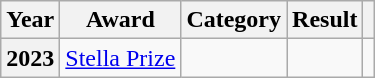<table class="wikitable sortable">
<tr>
<th>Year</th>
<th>Award</th>
<th>Category</th>
<th>Result</th>
<th></th>
</tr>
<tr>
<th rowspan="1">2023</th>
<td><a href='#'>Stella Prize</a></td>
<td></td>
<td></td>
<td></td>
</tr>
</table>
